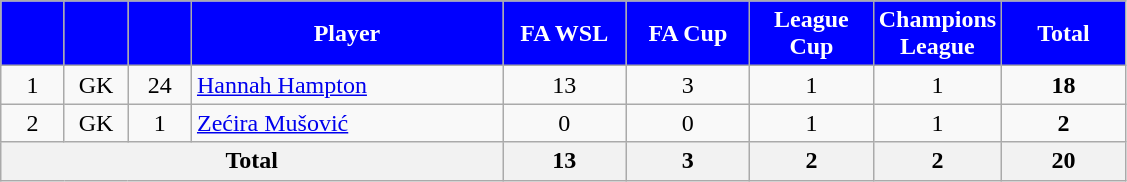<table class="wikitable" style="text-align:center;">
<tr>
<th style="background:#00f; color:white; width:35px;"></th>
<th style="background:#00f; color:white; width:35px;"></th>
<th style="background:#00f; color:white; width:35px;"></th>
<th style="background:#00f; color:white; width:200px;">Player</th>
<th style="background:#00f; color:white; width:75px;">FA WSL</th>
<th style="background:#00f; color:white; width:75px;">FA Cup</th>
<th style="background:#00f; color:white; width:75px;">League Cup</th>
<th style="background:#00f; color:white; width:75px;">Champions League</th>
<th style="background:#00f; color:white; width:75px;">Total</th>
</tr>
<tr>
<td rowspan="1">1</td>
<td>GK</td>
<td>24</td>
<td align=left> <a href='#'>Hannah Hampton</a></td>
<td>13</td>
<td>3</td>
<td>1</td>
<td>1</td>
<td><strong>18</strong></td>
</tr>
<tr>
<td rowspan="1">2</td>
<td>GK</td>
<td>1</td>
<td align=left> <a href='#'>Zećira Mušović</a></td>
<td>0</td>
<td>0</td>
<td>1</td>
<td>1</td>
<td><strong>2</strong></td>
</tr>
<tr>
<th colspan="4">Total</th>
<th>13</th>
<th>3</th>
<th>2</th>
<th>2</th>
<th>20</th>
</tr>
</table>
